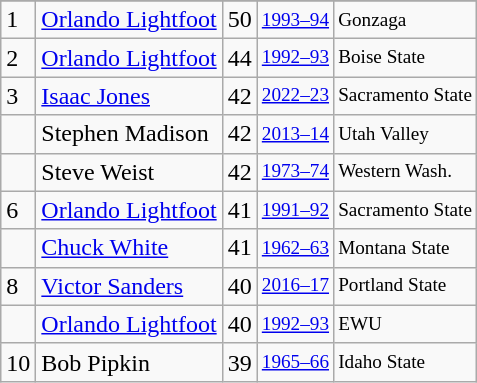<table class="wikitable">
<tr>
</tr>
<tr>
<td>1</td>
<td><a href='#'>Orlando Lightfoot</a></td>
<td>50</td>
<td style="font-size:80%;"><a href='#'>1993–94</a></td>
<td style="font-size:80%;">Gonzaga</td>
</tr>
<tr>
<td>2</td>
<td><a href='#'>Orlando Lightfoot</a></td>
<td>44</td>
<td style="font-size:80%;"><a href='#'>1992–93</a></td>
<td style="font-size:80%;">Boise State</td>
</tr>
<tr>
<td>3</td>
<td><a href='#'>Isaac Jones</a></td>
<td>42</td>
<td style="font-size:80%;"><a href='#'>2022–23</a></td>
<td style="font-size:80%;">Sacramento State</td>
</tr>
<tr>
<td></td>
<td>Stephen Madison</td>
<td>42</td>
<td style="font-size:80%;"><a href='#'>2013–14</a></td>
<td style="font-size:80%;">Utah Valley</td>
</tr>
<tr>
<td></td>
<td>Steve Weist</td>
<td>42</td>
<td style="font-size:80%;"><a href='#'>1973–74</a></td>
<td style="font-size:80%;">Western Wash.</td>
</tr>
<tr>
<td>6</td>
<td><a href='#'>Orlando Lightfoot</a></td>
<td>41</td>
<td style="font-size:80%;"><a href='#'>1991–92</a></td>
<td style="font-size:80%;">Sacramento State</td>
</tr>
<tr>
<td></td>
<td><a href='#'>Chuck White</a></td>
<td>41</td>
<td style="font-size:80%;"><a href='#'>1962–63</a></td>
<td style="font-size:80%;">Montana State</td>
</tr>
<tr>
<td>8</td>
<td><a href='#'>Victor Sanders</a></td>
<td>40</td>
<td style="font-size:80%;"><a href='#'>2016–17</a></td>
<td style="font-size:80%;">Portland State</td>
</tr>
<tr>
<td></td>
<td><a href='#'>Orlando Lightfoot</a></td>
<td>40</td>
<td style="font-size:80%;"><a href='#'>1992–93</a></td>
<td style="font-size:80%;">EWU</td>
</tr>
<tr>
<td>10</td>
<td>Bob Pipkin</td>
<td>39</td>
<td style="font-size:80%;"><a href='#'>1965–66</a></td>
<td style="font-size:80%;">Idaho State</td>
</tr>
</table>
